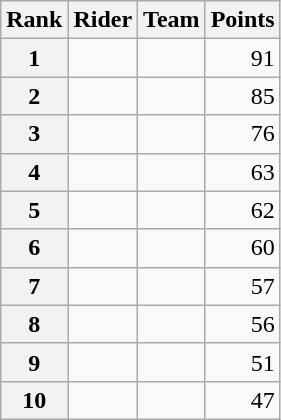<table class="wikitable">
<tr>
<th scope="col">Rank</th>
<th scope="col">Rider</th>
<th scope="col">Team</th>
<th scope="col">Points</th>
</tr>
<tr>
<th scope="row">1</th>
<td> </td>
<td></td>
<td style="text-align:right;">91</td>
</tr>
<tr>
<th scope="row">2</th>
<td> </td>
<td></td>
<td style="text-align:right;">85</td>
</tr>
<tr>
<th scope="row">3</th>
<td> </td>
<td></td>
<td style="text-align:right;">76</td>
</tr>
<tr>
<th scope="row">4</th>
<td></td>
<td></td>
<td style="text-align:right;">63</td>
</tr>
<tr>
<th scope="row">5</th>
<td> </td>
<td></td>
<td style="text-align:right;">62</td>
</tr>
<tr>
<th scope="row">6</th>
<td></td>
<td></td>
<td style="text-align:right;">60</td>
</tr>
<tr>
<th scope="row">7</th>
<td></td>
<td></td>
<td style="text-align:right;">57</td>
</tr>
<tr>
<th scope="row">8</th>
<td></td>
<td></td>
<td style="text-align:right;">56</td>
</tr>
<tr>
<th scope="row">9</th>
<td></td>
<td></td>
<td style="text-align:right;">51</td>
</tr>
<tr>
<th scope="row">10</th>
<td></td>
<td></td>
<td style="text-align:right;">47</td>
</tr>
</table>
